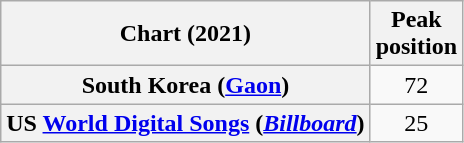<table class="wikitable sortable plainrowheaders">
<tr>
<th>Chart (2021)</th>
<th>Peak<br>position</th>
</tr>
<tr>
<th scope="row">South Korea (<a href='#'>Gaon</a>)</th>
<td align="center">72</td>
</tr>
<tr>
<th scope="row">US <a href='#'>World Digital Songs</a> (<em><a href='#'>Billboard</a></em>)</th>
<td align="center">25</td>
</tr>
</table>
